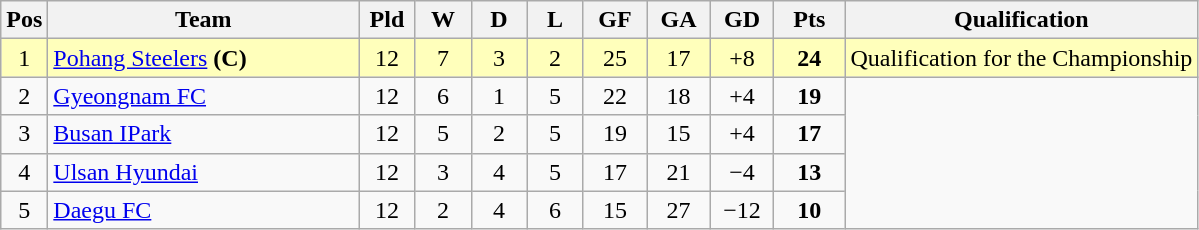<table class="wikitable" style="text-align:center;">
<tr>
<th width=20>Pos</th>
<th width=200>Team</th>
<th width=30 abbr="Played">Pld</th>
<th width=30 abbr="Won">W</th>
<th width=30 abbr="Draw">D</th>
<th width=30 abbr="Lost">L</th>
<th width=35 abbr="Goals for">GF</th>
<th width=35 abbr="Goals against">GA</th>
<th width=35 abbr="Goal difference">GD</th>
<th width=40 abbr="Points">Pts</th>
<th>Qualification</th>
</tr>
<tr bgcolor=#ffffbb>
<td>1</td>
<td align="left"><a href='#'>Pohang Steelers</a> <strong>(C)</strong></td>
<td>12</td>
<td>7</td>
<td>3</td>
<td>2</td>
<td>25</td>
<td>17</td>
<td>+8</td>
<td><strong>24</strong></td>
<td>Qualification for the Championship</td>
</tr>
<tr>
<td>2</td>
<td align="left"><a href='#'>Gyeongnam FC</a></td>
<td>12</td>
<td>6</td>
<td>1</td>
<td>5</td>
<td>22</td>
<td>18</td>
<td>+4</td>
<td><strong>19</strong></td>
<td rowspan=4></td>
</tr>
<tr>
<td>3</td>
<td align="left"><a href='#'>Busan IPark</a></td>
<td>12</td>
<td>5</td>
<td>2</td>
<td>5</td>
<td>19</td>
<td>15</td>
<td>+4</td>
<td><strong>17</strong></td>
</tr>
<tr>
<td>4</td>
<td align="left"><a href='#'>Ulsan Hyundai</a></td>
<td>12</td>
<td>3</td>
<td>4</td>
<td>5</td>
<td>17</td>
<td>21</td>
<td>−4</td>
<td><strong>13</strong></td>
</tr>
<tr>
<td>5</td>
<td align="left"><a href='#'>Daegu FC</a></td>
<td>12</td>
<td>2</td>
<td>4</td>
<td>6</td>
<td>15</td>
<td>27</td>
<td>−12</td>
<td><strong>10</strong></td>
</tr>
</table>
